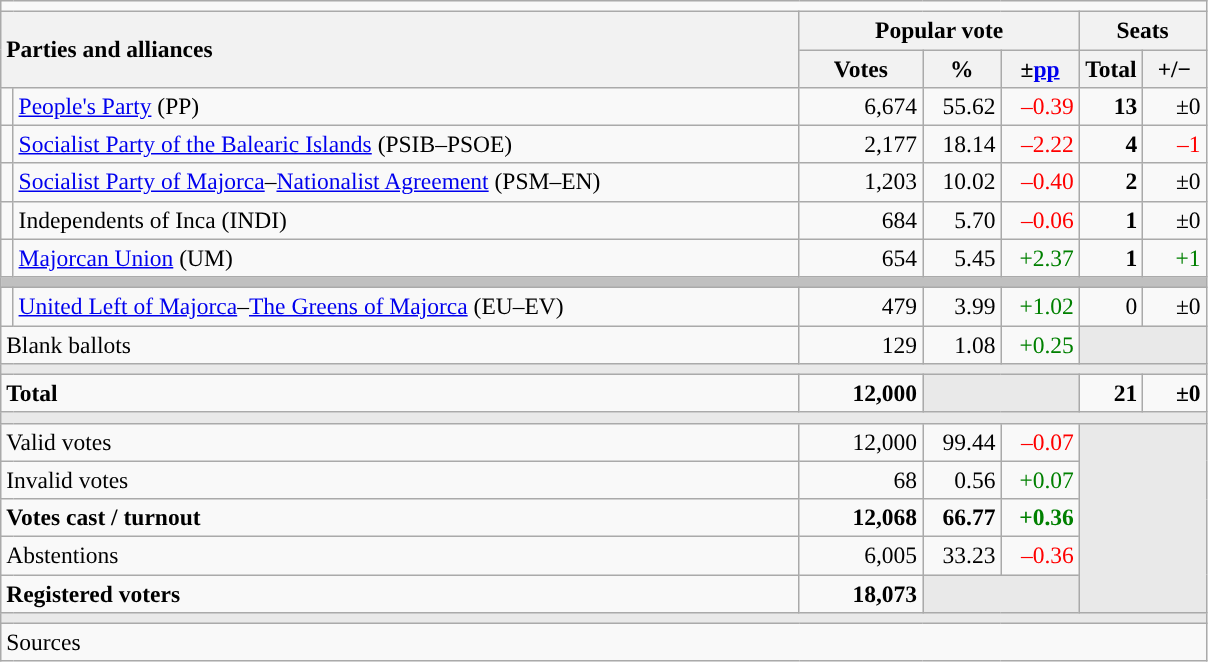<table class="wikitable" style="text-align:right; font-size:98%;">
<tr>
<td colspan="7"></td>
</tr>
<tr>
<th style="text-align:left;" rowspan="2" colspan="2" width="525">Parties and alliances</th>
<th colspan="3">Popular vote</th>
<th colspan="2">Seats</th>
</tr>
<tr>
<th width="75">Votes</th>
<th width="45">%</th>
<th width="45">±<a href='#'>pp</a></th>
<th width="35">Total</th>
<th width="35">+/−</th>
</tr>
<tr>
<td width="1" style="color:inherit;background:"></td>
<td align="left"><a href='#'>People's Party</a> (PP)</td>
<td>6,674</td>
<td>55.62</td>
<td style="color:red;">–0.39</td>
<td><strong>13</strong></td>
<td>±0</td>
</tr>
<tr>
<td style="color:inherit;background:"></td>
<td align="left"><a href='#'>Socialist Party of the Balearic Islands</a> (PSIB–PSOE)</td>
<td>2,177</td>
<td>18.14</td>
<td style="color:red;">–2.22</td>
<td><strong>4</strong></td>
<td style="color:red;">–1</td>
</tr>
<tr>
<td style="color:inherit;background:"></td>
<td align="left"><a href='#'>Socialist Party of Majorca</a>–<a href='#'>Nationalist Agreement</a> (PSM–EN)</td>
<td>1,203</td>
<td>10.02</td>
<td style="color:red;">–0.40</td>
<td><strong>2</strong></td>
<td>±0</td>
</tr>
<tr>
<td style="color:inherit;background:"></td>
<td align="left">Independents of Inca (INDI)</td>
<td>684</td>
<td>5.70</td>
<td style="color:red;">–0.06</td>
<td><strong>1</strong></td>
<td>±0</td>
</tr>
<tr>
<td style="color:inherit;background:"></td>
<td align="left"><a href='#'>Majorcan Union</a> (UM)</td>
<td>654</td>
<td>5.45</td>
<td style="color:green;">+2.37</td>
<td><strong>1</strong></td>
<td style="color:green;">+1</td>
</tr>
<tr>
<td colspan="7" bgcolor="#C0C0C0"></td>
</tr>
<tr>
<td style="color:inherit;background:"></td>
<td align="left"><a href='#'>United Left of Majorca</a>–<a href='#'>The Greens of Majorca</a> (EU–EV)</td>
<td>479</td>
<td>3.99</td>
<td style="color:green;">+1.02</td>
<td>0</td>
<td>±0</td>
</tr>
<tr>
<td align="left" colspan="2">Blank ballots</td>
<td>129</td>
<td>1.08</td>
<td style="color:green;">+0.25</td>
<td bgcolor="#E9E9E9" colspan="2"></td>
</tr>
<tr>
<td colspan="7" bgcolor="#E9E9E9"></td>
</tr>
<tr style="font-weight:bold;">
<td align="left" colspan="2">Total</td>
<td>12,000</td>
<td bgcolor="#E9E9E9" colspan="2"></td>
<td>21</td>
<td>±0</td>
</tr>
<tr>
<td colspan="7" bgcolor="#E9E9E9"></td>
</tr>
<tr>
<td align="left" colspan="2">Valid votes</td>
<td>12,000</td>
<td>99.44</td>
<td style="color:red;">–0.07</td>
<td bgcolor="#E9E9E9" colspan="2" rowspan="5"></td>
</tr>
<tr>
<td align="left" colspan="2">Invalid votes</td>
<td>68</td>
<td>0.56</td>
<td style="color:green;">+0.07</td>
</tr>
<tr style="font-weight:bold;">
<td align="left" colspan="2">Votes cast / turnout</td>
<td>12,068</td>
<td>66.77</td>
<td style="color:green;">+0.36</td>
</tr>
<tr>
<td align="left" colspan="2">Abstentions</td>
<td>6,005</td>
<td>33.23</td>
<td style="color:red;">–0.36</td>
</tr>
<tr style="font-weight:bold;">
<td align="left" colspan="2">Registered voters</td>
<td>18,073</td>
<td bgcolor="#E9E9E9" colspan="2"></td>
</tr>
<tr>
<td colspan="7" bgcolor="#E9E9E9"></td>
</tr>
<tr>
<td align="left" colspan="7">Sources</td>
</tr>
</table>
